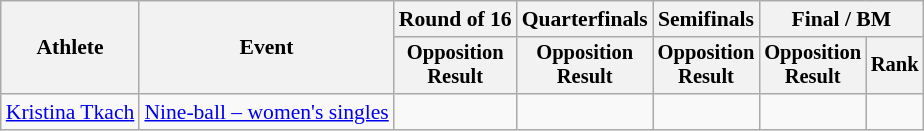<table class="wikitable" style="font-size:90%">
<tr>
<th rowspan=2>Athlete</th>
<th rowspan=2>Event</th>
<th>Round of 16</th>
<th>Quarterfinals</th>
<th>Semifinals</th>
<th colspan=2>Final / BM</th>
</tr>
<tr style="font-size:95%">
<th>Opposition<br>Result</th>
<th>Opposition<br>Result</th>
<th>Opposition<br>Result</th>
<th>Opposition<br>Result</th>
<th>Rank</th>
</tr>
<tr align=center>
<td align=left><a href='#'>Kristina Tkach</a></td>
<td align=left><a href='#'>Nine-ball – women's singles</a></td>
<td></td>
<td></td>
<td></td>
<td></td>
<td></td>
</tr>
</table>
